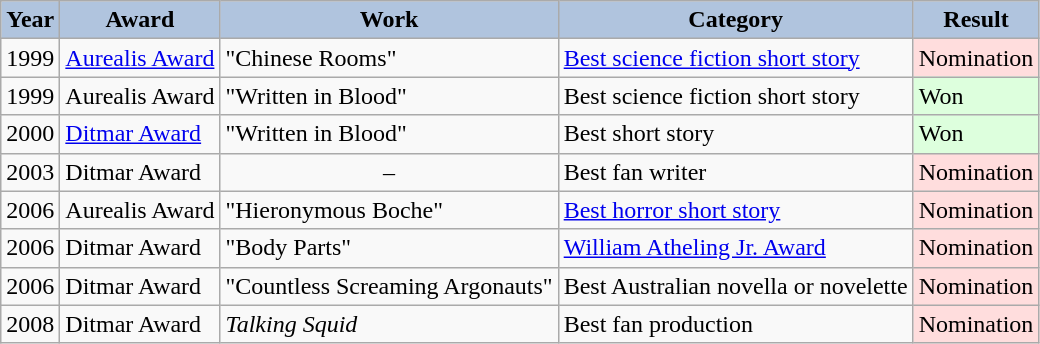<table class="wikitable">
<tr>
<th style="background:#B0C4DE;">Year</th>
<th style="background:#B0C4DE;">Award</th>
<th style="background:#B0C4DE;">Work</th>
<th style="background:#B0C4DE;">Category</th>
<th style="background:#B0C4DE;">Result</th>
</tr>
<tr>
<td>1999</td>
<td><a href='#'>Aurealis Award</a></td>
<td>"Chinese Rooms"</td>
<td><a href='#'>Best science fiction short story</a></td>
<td bgcolor="ffdddd">Nomination</td>
</tr>
<tr>
<td>1999</td>
<td>Aurealis Award</td>
<td>"Written in Blood"</td>
<td>Best science fiction short story</td>
<td bgcolor="#ddffdd">Won</td>
</tr>
<tr>
<td>2000</td>
<td><a href='#'>Ditmar Award</a></td>
<td>"Written in Blood"</td>
<td>Best short story</td>
<td bgcolor="#ddffdd">Won</td>
</tr>
<tr>
<td>2003</td>
<td>Ditmar Award</td>
<td style="text-align:center;">–</td>
<td>Best fan writer</td>
<td bgcolor="ffdddd">Nomination</td>
</tr>
<tr>
<td>2006</td>
<td>Aurealis Award</td>
<td>"Hieronymous Boche"</td>
<td><a href='#'>Best horror short story</a></td>
<td bgcolor="ffdddd">Nomination</td>
</tr>
<tr>
<td>2006</td>
<td>Ditmar Award</td>
<td>"Body Parts"</td>
<td><a href='#'>William Atheling Jr. Award</a></td>
<td bgcolor="ffdddd">Nomination</td>
</tr>
<tr>
<td>2006</td>
<td>Ditmar Award</td>
<td>"Countless Screaming Argonauts"</td>
<td>Best Australian novella or novelette</td>
<td bgcolor="ffdddd">Nomination</td>
</tr>
<tr>
<td>2008</td>
<td>Ditmar Award</td>
<td><em>Talking Squid</em></td>
<td>Best fan production</td>
<td bgcolor="ffdddd">Nomination</td>
</tr>
</table>
